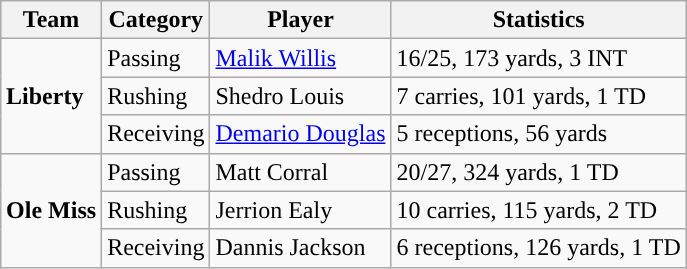<table class="wikitable" style="float: right;">
<tr>
<th>Team</th>
<th>Category</th>
<th>Player</th>
<th>Statistics</th>
</tr>
<tr>
<td rowspan=3><strong>Liberty</strong></td>
<td>Passing</td>
<td><a href='#'>Malik Willis</a></td>
<td>16/25, 173 yards, 3 INT</td>
</tr>
<tr>
<td>Rushing</td>
<td>Shedro Louis</td>
<td>7 carries, 101 yards, 1 TD</td>
</tr>
<tr>
<td>Receiving</td>
<td><a href='#'>Demario Douglas</a></td>
<td>5 receptions, 56 yards</td>
</tr>
<tr>
<td rowspan=3><strong>Ole Miss</strong></td>
<td>Passing</td>
<td>Matt Corral</td>
<td>20/27, 324 yards, 1 TD</td>
</tr>
<tr>
<td>Rushing</td>
<td>Jerrion Ealy</td>
<td>10 carries, 115 yards, 2 TD</td>
</tr>
<tr>
<td>Receiving</td>
<td>Dannis Jackson</td>
<td>6 receptions, 126 yards, 1 TD</td>
</tr>
</table>
